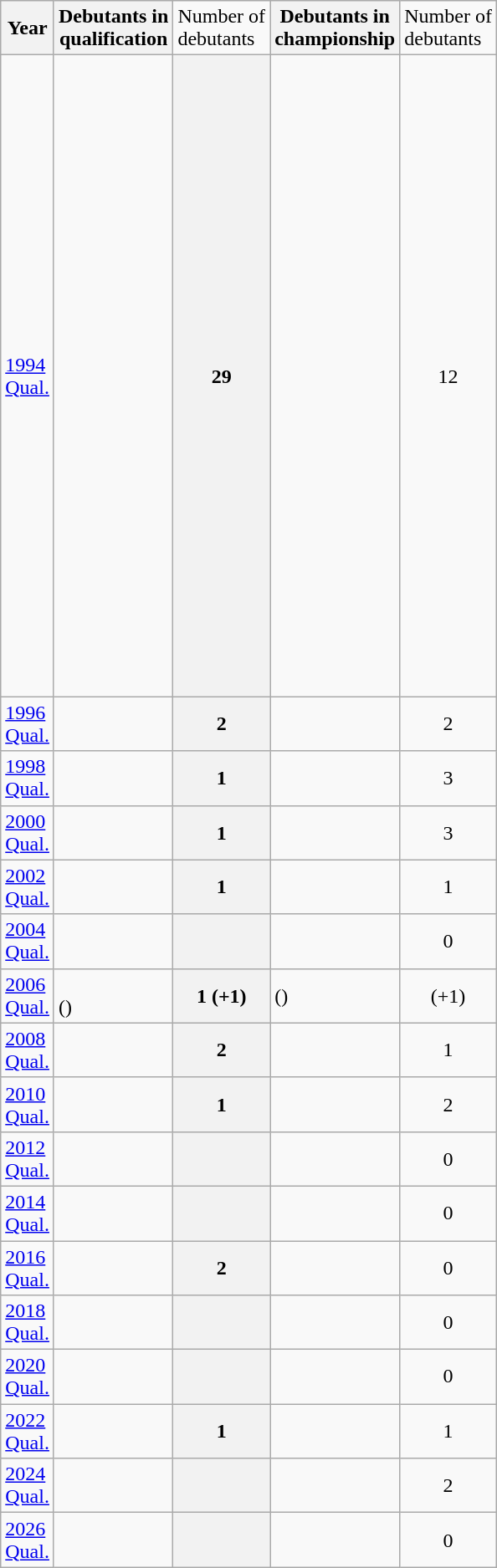<table class="wikitable">
<tr>
<th>Year</th>
<th>Debutants in<br>qualification</th>
<td>Number of<br>debutants</td>
<th>Debutants in<br>championship</th>
<td>Number of<br>debutants</td>
</tr>
<tr>
<td><a href='#'>1994</a><br><a href='#'>Qual.</a></td>
<td><br><br><br><br><br><br><br><br><br><br><br><br><br><br><br><br><br><br><br><br><br><br><br><br><br><br><br><br></td>
<th>29</th>
<td><br><br><br><br><br><br><br><br><br><br><br></td>
<td align=center>12</td>
</tr>
<tr>
<td><a href='#'>1996</a><br><a href='#'>Qual.</a></td>
<td><br></td>
<th>2</th>
<td><br></td>
<td align=center>2</td>
</tr>
<tr>
<td><a href='#'>1998</a><br><a href='#'>Qual.</a></td>
<td></td>
<th>1</th>
<td><br><br></td>
<td align=center>3</td>
</tr>
<tr>
<td><a href='#'>2000</a><br><a href='#'>Qual.</a></td>
<td></td>
<th>1</th>
<td><br><br></td>
<td align=center>3</td>
</tr>
<tr>
<td><a href='#'>2002</a><br><a href='#'>Qual.</a></td>
<td></td>
<th>1</th>
<td></td>
<td align=center>1</td>
</tr>
<tr>
<td><a href='#'>2004</a><br><a href='#'>Qual.</a></td>
<td></td>
<th></th>
<td></td>
<td align=center>0</td>
</tr>
<tr>
<td><a href='#'>2006</a><br><a href='#'>Qual.</a></td>
<td><br>()</td>
<th>1 (+1)</th>
<td>()</td>
<td align=center>(+1)</td>
</tr>
<tr>
<td><a href='#'>2008</a><br><a href='#'>Qual.</a></td>
<td><br></td>
<th>2</th>
<td></td>
<td align=center>1</td>
</tr>
<tr>
<td><a href='#'>2010</a><br><a href='#'>Qual.</a></td>
<td></td>
<th>1</th>
<td><br></td>
<td align=center>2</td>
</tr>
<tr>
<td><a href='#'>2012</a><br><a href='#'>Qual.</a></td>
<td></td>
<th></th>
<td></td>
<td align=center>0</td>
</tr>
<tr>
<td><a href='#'>2014</a><br><a href='#'>Qual.</a></td>
<td></td>
<th></th>
<td></td>
<td align=center>0</td>
</tr>
<tr>
<td><a href='#'>2016</a><br><a href='#'>Qual.</a></td>
<td><br></td>
<th>2</th>
<td></td>
<td align=center>0</td>
</tr>
<tr>
<td><a href='#'>2018</a><br><a href='#'>Qual.</a></td>
<td></td>
<th></th>
<td></td>
<td align=center>0</td>
</tr>
<tr>
<td><a href='#'>2020</a><br><a href='#'>Qual.</a></td>
<td></td>
<th></th>
<td></td>
<td align=center>0</td>
</tr>
<tr>
<td><a href='#'>2022</a><br><a href='#'>Qual.</a></td>
<td></td>
<th>1</th>
<td></td>
<td align=center>1</td>
</tr>
<tr>
<td><a href='#'>2024</a><br><a href='#'>Qual.</a></td>
<td></td>
<th></th>
<td><br></td>
<td align=center>2</td>
</tr>
<tr>
<td><a href='#'>2026</a><br><a href='#'>Qual.</a></td>
<td><br><br></td>
<th></th>
<td></td>
<td align=center>0</td>
</tr>
</table>
